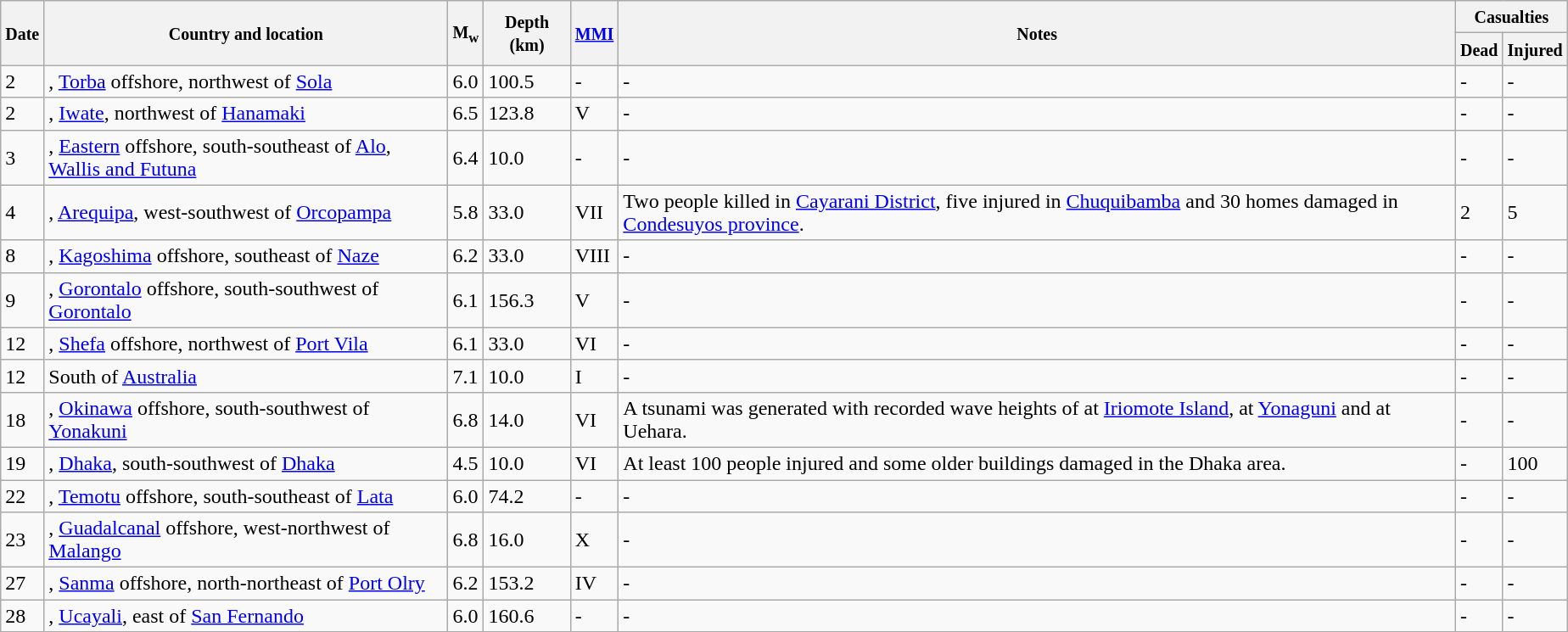<table class="wikitable sortable" style="border:1px black;  margin-left:1em;">
<tr>
<th rowspan="2"><small>Date</small></th>
<th rowspan="2" style="width: 310px"><small>Country and location</small></th>
<th rowspan="2"><small>M<sub>w</sub></small></th>
<th rowspan="2"><small>Depth (km)</small></th>
<th rowspan="2"><small><a href='#'>MMI</a></small></th>
<th rowspan="2" class="unsortable"><small>Notes</small></th>
<th colspan="2"><small>Casualties</small></th>
</tr>
<tr>
<th><small>Dead</small></th>
<th><small>Injured</small></th>
</tr>
<tr>
<td>2</td>
<td>, <a href='#'>Torba</a> offshore,  northwest of <a href='#'>Sola</a></td>
<td>6.0</td>
<td>100.5</td>
<td>-</td>
<td>-</td>
<td>-</td>
<td>-</td>
</tr>
<tr>
<td>2</td>
<td>, <a href='#'>Iwate</a>,  northwest of <a href='#'>Hanamaki</a></td>
<td>6.5</td>
<td>123.8</td>
<td>V</td>
<td>-</td>
<td>-</td>
<td>-</td>
</tr>
<tr>
<td>3</td>
<td>, <a href='#'>Eastern</a> offshore,  south-southeast of <a href='#'>Alo</a>, <a href='#'>Wallis and Futuna</a></td>
<td>6.4</td>
<td>10.0</td>
<td>-</td>
<td>-</td>
<td>-</td>
<td>-</td>
</tr>
<tr>
<td>4</td>
<td>, <a href='#'>Arequipa</a>,  west-southwest of <a href='#'>Orcopampa</a></td>
<td>5.8</td>
<td>33.0</td>
<td>VII</td>
<td>Two people killed in <a href='#'>Cayarani District</a>, five injured in <a href='#'>Chuquibamba</a> and 30 homes damaged in <a href='#'>Condesuyos province</a>.</td>
<td>2</td>
<td>5</td>
</tr>
<tr>
<td>8</td>
<td>, <a href='#'>Kagoshima</a> offshore,  southeast of <a href='#'>Naze</a></td>
<td>6.2</td>
<td>33.0</td>
<td>VIII</td>
<td>-</td>
<td>-</td>
<td>-</td>
</tr>
<tr>
<td>9</td>
<td>, <a href='#'>Gorontalo</a> offshore,  south-southwest of <a href='#'>Gorontalo</a></td>
<td>6.1</td>
<td>156.3</td>
<td>V</td>
<td>-</td>
<td>-</td>
<td>-</td>
</tr>
<tr>
<td>12</td>
<td>, <a href='#'>Shefa</a> offshore,  northwest of <a href='#'>Port Vila</a></td>
<td>6.1</td>
<td>33.0</td>
<td>VI</td>
<td>-</td>
<td>-</td>
<td>-</td>
</tr>
<tr>
<td>12</td>
<td> South of <a href='#'>Australia</a></td>
<td>7.1</td>
<td>10.0</td>
<td>I</td>
<td>-</td>
<td>-</td>
<td>-</td>
</tr>
<tr>
<td>18</td>
<td>, <a href='#'>Okinawa</a> offshore,  south-southwest of <a href='#'>Yonakuni</a></td>
<td>6.8</td>
<td>14.0</td>
<td>VI</td>
<td>A tsunami was generated with recorded wave heights of  at <a href='#'>Iriomote Island</a>,  at <a href='#'>Yonaguni</a> and  at Uehara.</td>
<td>-</td>
<td>-</td>
</tr>
<tr>
<td>19</td>
<td>, <a href='#'>Dhaka</a>,  south-southwest of <a href='#'>Dhaka</a></td>
<td>4.5</td>
<td>10.0</td>
<td>VI</td>
<td>At least 100 people injured and some older buildings damaged in the Dhaka area.</td>
<td>-</td>
<td>100</td>
</tr>
<tr>
<td>22</td>
<td>, <a href='#'>Temotu</a> offshore,  south-southeast of <a href='#'>Lata</a></td>
<td>6.0</td>
<td>74.2</td>
<td>-</td>
<td>-</td>
<td>-</td>
<td>-</td>
</tr>
<tr>
<td>23</td>
<td>, <a href='#'>Guadalcanal</a> offshore,  west-northwest of <a href='#'>Malango</a></td>
<td>6.8</td>
<td>16.0</td>
<td>X</td>
<td>-</td>
<td>-</td>
<td>-</td>
</tr>
<tr>
<td>27</td>
<td>, <a href='#'>Sanma</a> offshore,  north-northeast of <a href='#'>Port Olry</a></td>
<td>6.2</td>
<td>153.2</td>
<td>IV</td>
<td>-</td>
<td>-</td>
<td>-</td>
</tr>
<tr>
<td>28</td>
<td>, <a href='#'>Ucayali</a>,  east of <a href='#'>San Fernando</a></td>
<td>6.0</td>
<td>160.6</td>
<td>-</td>
<td>-</td>
<td>-</td>
<td>-</td>
</tr>
<tr>
</tr>
</table>
